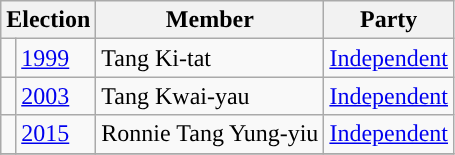<table class="wikitable">
<tr>
<th colspan="2">Election</th>
<th>Member</th>
<th>Party</th>
</tr>
<tr>
<td style="background-color: "></td>
<td><a href='#'>1999</a></td>
<td>Tang Ki-tat</td>
<td><a href='#'>Independent</a></td>
</tr>
<tr>
<td style="background-color: "></td>
<td><a href='#'>2003</a></td>
<td>Tang Kwai-yau</td>
<td><a href='#'>Independent</a></td>
</tr>
<tr>
<td style="background-color: "></td>
<td><a href='#'>2015</a></td>
<td>Ronnie Tang Yung-yiu</td>
<td><a href='#'>Independent</a></td>
</tr>
<tr>
</tr>
</table>
